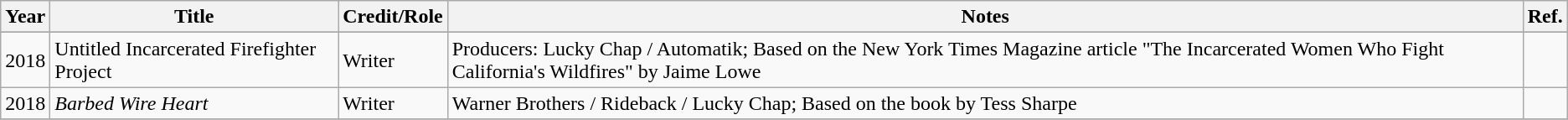<table class="wikitable sortable">
<tr>
<th>Year</th>
<th>Title</th>
<th>Credit/Role</th>
<th>Notes</th>
<th>Ref.</th>
</tr>
<tr>
</tr>
<tr>
<td>2018</td>
<td>Untitled Incarcerated Firefighter Project</td>
<td>Writer</td>
<td>Producers: Lucky Chap / Automatik; Based on the New York Times Magazine article "The Incarcerated Women Who Fight California's Wildfires" by Jaime Lowe</td>
<td></td>
</tr>
<tr>
<td>2018</td>
<td><em>Barbed Wire Heart</em></td>
<td>Writer</td>
<td>Warner Brothers / Rideback / Lucky Chap; Based on the book by Tess Sharpe</td>
<td></td>
</tr>
<tr>
</tr>
</table>
